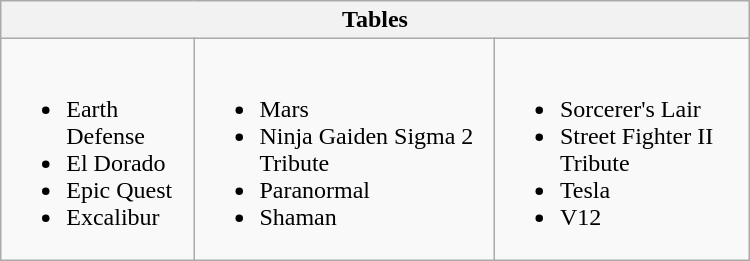<table class="wikitable" width="500px">
<tr>
<th colspan="3">Tables</th>
</tr>
<tr>
<td><br><ul><li>Earth Defense</li><li>El Dorado</li><li>Epic Quest</li><li>Excalibur</li></ul></td>
<td><br><ul><li>Mars</li><li>Ninja Gaiden Sigma 2 Tribute</li><li>Paranormal</li><li>Shaman</li></ul></td>
<td><br><ul><li>Sorcerer's Lair</li><li>Street Fighter II Tribute</li><li>Tesla</li><li>V12</li></ul></td>
</tr>
</table>
